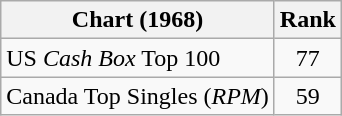<table class="wikitable">
<tr>
<th align="left">Chart (1968)</th>
<th style="text-align:center;">Rank</th>
</tr>
<tr>
<td>US <em>Cash Box</em> Top 100</td>
<td style="text-align:center;">77</td>
</tr>
<tr>
<td>Canada Top Singles (<em>RPM</em>)</td>
<td style="text-align:center;">59</td>
</tr>
</table>
